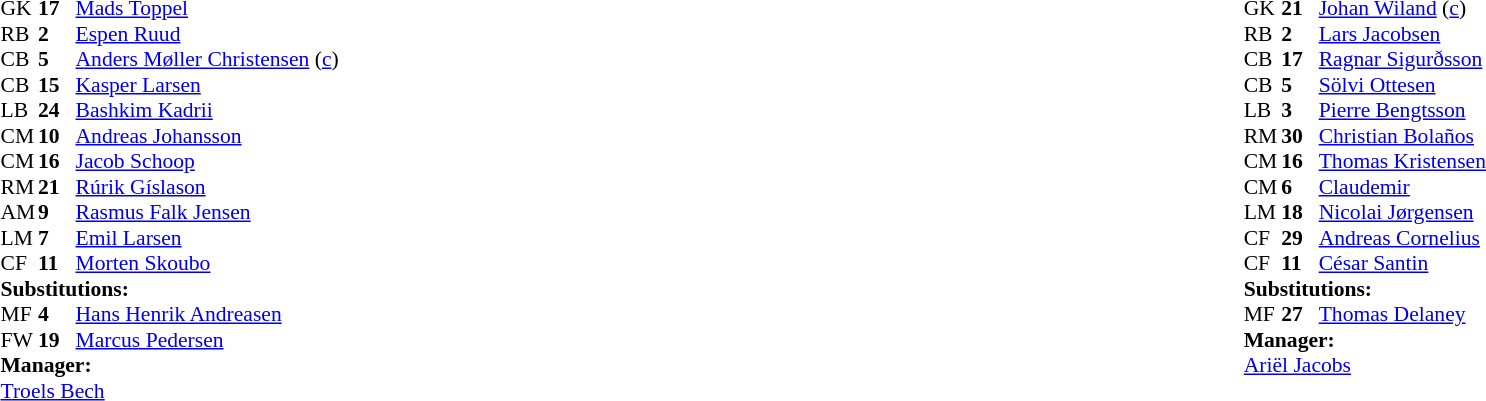<table style="width:100%">
<tr>
<td style="vertical-align:top; width:40%"><br><table style="font-size: 90%" cellspacing="0" cellpadding="0">
<tr>
<th width="25"></th>
<th width="25"></th>
</tr>
<tr>
<td>GK</td>
<td><strong>17</strong></td>
<td> <a href='#'>Mads Toppel</a></td>
</tr>
<tr>
<td>RB</td>
<td><strong>2</strong></td>
<td> <a href='#'>Espen Ruud</a></td>
</tr>
<tr>
<td>CB</td>
<td><strong>5</strong></td>
<td> <a href='#'>Anders Møller Christensen</a>  (<a href='#'>c</a>)</td>
</tr>
<tr>
<td>CB</td>
<td><strong>15</strong></td>
<td> <a href='#'>Kasper Larsen</a></td>
</tr>
<tr>
<td>LB</td>
<td><strong>24</strong></td>
<td> <a href='#'>Bashkim Kadrii</a></td>
</tr>
<tr>
<td>CM</td>
<td><strong>10</strong></td>
<td> <a href='#'>Andreas Johansson</a></td>
<td></td>
<td></td>
</tr>
<tr>
<td>CM</td>
<td><strong>16</strong></td>
<td> <a href='#'>Jacob Schoop</a></td>
</tr>
<tr>
<td>RM</td>
<td><strong>21</strong></td>
<td> <a href='#'>Rúrik Gíslason</a></td>
</tr>
<tr>
<td>AM</td>
<td><strong>9</strong></td>
<td> <a href='#'>Rasmus Falk Jensen</a></td>
</tr>
<tr>
<td>LM</td>
<td><strong>7</strong></td>
<td> <a href='#'>Emil Larsen</a></td>
</tr>
<tr>
<td>CF</td>
<td><strong>11</strong></td>
<td> <a href='#'>Morten Skoubo</a></td>
<td></td>
<td></td>
</tr>
<tr>
<td colspan=3><strong>Substitutions:</strong></td>
</tr>
<tr>
<td>MF</td>
<td><strong>4</strong></td>
<td> <a href='#'>Hans Henrik Andreasen</a></td>
<td></td>
<td></td>
</tr>
<tr>
<td>FW</td>
<td><strong>19</strong></td>
<td> <a href='#'>Marcus Pedersen</a></td>
<td></td>
<td></td>
</tr>
<tr>
<td colspan=3><strong>Manager:</strong></td>
</tr>
<tr>
<td colspan=4> <a href='#'>Troels Bech</a></td>
</tr>
</table>
</td>
<td style="vertical-align:top; width:50%"><br><table cellspacing="0" cellpadding="0" style="font-size:90%; margin:auto">
<tr>
<th width=25></th>
<th width=25></th>
</tr>
<tr>
<td>GK</td>
<td><strong>21</strong></td>
<td> <a href='#'>Johan Wiland</a> (<a href='#'>c</a>)</td>
</tr>
<tr>
<td>RB</td>
<td><strong>2</strong></td>
<td> <a href='#'>Lars Jacobsen</a></td>
</tr>
<tr>
<td>CB</td>
<td><strong>17</strong></td>
<td> <a href='#'>Ragnar Sigurðsson</a></td>
</tr>
<tr>
<td>CB</td>
<td><strong>5</strong></td>
<td> <a href='#'>Sölvi Ottesen</a></td>
</tr>
<tr>
<td>LB</td>
<td><strong>3</strong></td>
<td> <a href='#'>Pierre Bengtsson</a></td>
</tr>
<tr>
<td>RM</td>
<td><strong>30</strong></td>
<td> <a href='#'>Christian Bolaños</a></td>
</tr>
<tr>
<td>CM</td>
<td><strong>16</strong></td>
<td> <a href='#'>Thomas Kristensen</a></td>
</tr>
<tr>
<td>CM</td>
<td><strong>6</strong></td>
<td> <a href='#'>Claudemir</a></td>
</tr>
<tr>
<td>LM</td>
<td><strong>18</strong></td>
<td> <a href='#'>Nicolai Jørgensen</a></td>
</tr>
<tr>
<td>CF</td>
<td><strong>29</strong></td>
<td> <a href='#'>Andreas Cornelius</a></td>
</tr>
<tr>
<td>CF</td>
<td><strong>11</strong></td>
<td> <a href='#'>César Santin</a></td>
<td></td>
<td></td>
</tr>
<tr>
<td colspan=3><strong>Substitutions:</strong></td>
</tr>
<tr>
<td>MF</td>
<td><strong>27</strong></td>
<td> <a href='#'>Thomas Delaney</a></td>
<td></td>
<td></td>
</tr>
<tr>
<td colspan=3><strong>Manager:</strong></td>
</tr>
<tr>
<td colspan=4> <a href='#'>Ariël Jacobs</a></td>
</tr>
</table>
</td>
</tr>
</table>
